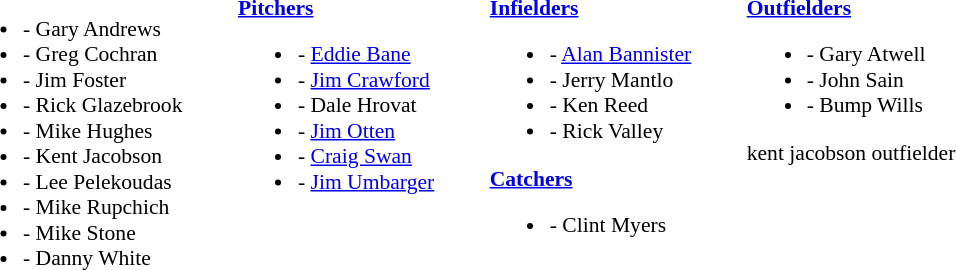<table class="toccolours" style="border-collapse:collapse; font-size:90%;">
<tr>
<td colspan="15" style=></td>
</tr>
<tr>
<td width="33"> </td>
<td valign="top"><br><ul><li>- Gary Andrews</li><li>- Greg Cochran</li><li>- Jim Foster</li><li>- Rick Glazebrook</li><li>- Mike Hughes</li><li>- Kent Jacobson</li><li>- Lee Pelekoudas</li><li>- Mike Rupchich</li><li>- Mike Stone</li><li>- Danny White</li></ul></td>
<td width="33"> </td>
<td valign="top"><br><strong><a href='#'>Pitchers</a></strong><ul><li>- <a href='#'>Eddie Bane</a></li><li>- <a href='#'>Jim Crawford</a></li><li>- Dale Hrovat</li><li>- <a href='#'>Jim Otten</a></li><li>- <a href='#'>Craig Swan</a></li><li>- <a href='#'>Jim Umbarger</a></li></ul></td>
<td width="33"> </td>
<td valign="top"><br><strong><a href='#'>Infielders</a></strong><ul><li>- <a href='#'>Alan Bannister</a></li><li>- Jerry Mantlo</li><li>- Ken Reed</li><li>- Rick Valley</li></ul><strong><a href='#'>Catchers</a></strong><ul><li>- Clint Myers</li></ul></td>
<td width="33"> </td>
<td valign="top"><br><strong><a href='#'>Outfielders</a></strong><ul><li>- Gary Atwell</li><li>- John Sain</li><li>- Bump Wills</li></ul>kent jacobson outfielder</td>
</tr>
</table>
